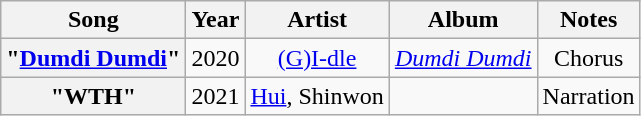<table class="wikitable plainrowheaders" style="text-align:center">
<tr>
<th>Song</th>
<th>Year</th>
<th>Artist</th>
<th>Album</th>
<th>Notes</th>
</tr>
<tr>
<th scope="row">"<a href='#'>Dumdi Dumdi</a>"</th>
<td>2020</td>
<td><a href='#'>(G)I-dle</a></td>
<td><em><a href='#'>Dumdi Dumdi</a></em></td>
<td>Chorus</td>
</tr>
<tr>
<th scope="row">"WTH"</th>
<td>2021</td>
<td><a href='#'>Hui</a>, Shinwon</td>
<td></td>
<td>Narration</td>
</tr>
</table>
